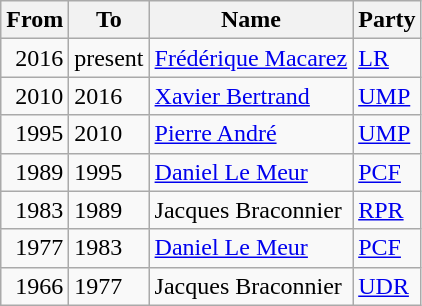<table class="wikitable">
<tr>
<th>From</th>
<th>To</th>
<th>Name</th>
<th>Party</th>
</tr>
<tr>
<td align=right>2016</td>
<td>present</td>
<td><a href='#'>Frédérique Macarez</a></td>
<td><a href='#'>LR</a></td>
</tr>
<tr>
<td align=right>2010</td>
<td>2016</td>
<td><a href='#'>Xavier Bertrand</a></td>
<td><a href='#'>UMP</a></td>
</tr>
<tr>
<td align=right>1995</td>
<td>2010</td>
<td><a href='#'>Pierre André</a></td>
<td><a href='#'>UMP</a></td>
</tr>
<tr>
<td align=right>1989</td>
<td>1995</td>
<td><a href='#'>Daniel Le Meur</a></td>
<td><a href='#'>PCF</a></td>
</tr>
<tr>
<td align=right>1983</td>
<td>1989</td>
<td>Jacques Braconnier</td>
<td><a href='#'>RPR</a></td>
</tr>
<tr>
<td align=right>1977</td>
<td>1983</td>
<td><a href='#'>Daniel Le Meur</a></td>
<td><a href='#'>PCF</a></td>
</tr>
<tr>
<td align=right>1966</td>
<td>1977</td>
<td>Jacques Braconnier</td>
<td><a href='#'>UDR</a></td>
</tr>
</table>
